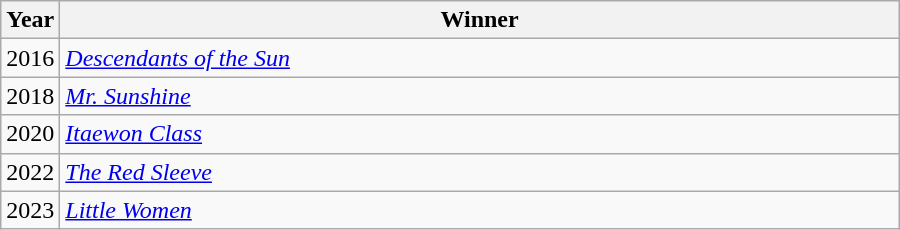<table class="wikitable" style="width:600px">
<tr>
<th width=10>Year</th>
<th>Winner</th>
</tr>
<tr>
<td>2016</td>
<td><em><a href='#'>Descendants of the Sun</a></em></td>
</tr>
<tr>
<td>2018</td>
<td><em><a href='#'>Mr. Sunshine</a></em></td>
</tr>
<tr>
<td>2020</td>
<td><em><a href='#'>Itaewon Class</a></em></td>
</tr>
<tr>
<td>2022</td>
<td><em><a href='#'>The Red Sleeve</a></em></td>
</tr>
<tr>
<td>2023</td>
<td><em><a href='#'>Little Women</a></em></td>
</tr>
</table>
